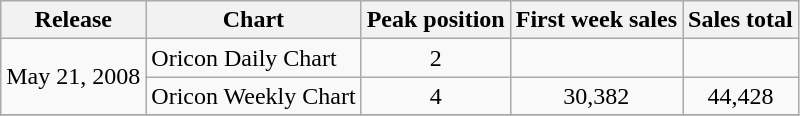<table class="wikitable">
<tr>
<th>Release</th>
<th>Chart</th>
<th>Peak position</th>
<th>First week sales</th>
<th>Sales total</th>
</tr>
<tr>
<td rowspan="2">May 21, 2008</td>
<td>Oricon Daily Chart</td>
<td align="center">2</td>
<td></td>
<td></td>
</tr>
<tr>
<td>Oricon Weekly Chart</td>
<td align="center">4</td>
<td align="center">30,382</td>
<td align="center">44,428</td>
</tr>
<tr>
</tr>
</table>
